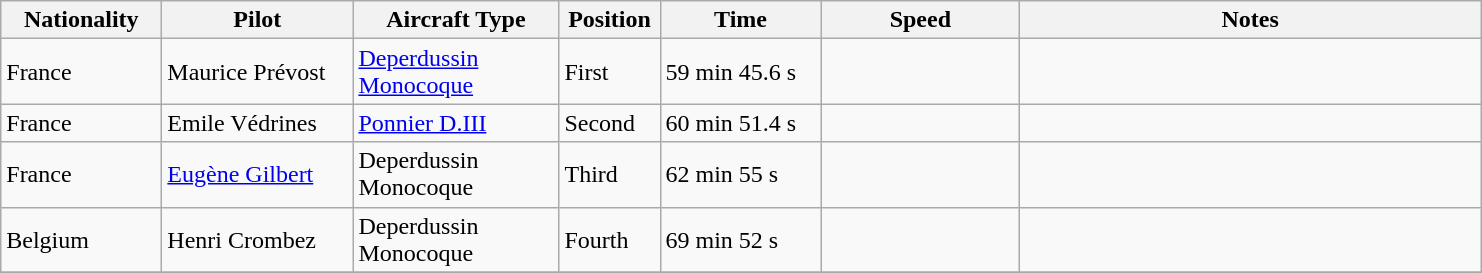<table class="wikitable">
<tr>
<th Width="100pt">Nationality</th>
<th Width="120pt">Pilot</th>
<th Width="130pt">Aircraft Type</th>
<th Width="60pt">Position</th>
<th Width="100pt">Time</th>
<th Width=125pt">Speed</th>
<th Width="300pt">Notes</th>
</tr>
<tr>
<td>France</td>
<td>Maurice Prévost</td>
<td><a href='#'>Deperdussin Monocoque</a></td>
<td>First</td>
<td>59 min 45.6 s</td>
<td></td>
<td></td>
</tr>
<tr>
<td>France</td>
<td>Emile Védrines</td>
<td><a href='#'>Ponnier D.III</a></td>
<td>Second</td>
<td>60 min 51.4 s</td>
<td></td>
<td></td>
</tr>
<tr>
<td>France</td>
<td><a href='#'>Eugène Gilbert</a></td>
<td>Deperdussin Monocoque</td>
<td>Third</td>
<td>62 min 55 s</td>
<td></td>
<td></td>
</tr>
<tr>
<td>Belgium</td>
<td>Henri Crombez</td>
<td>Deperdussin Monocoque</td>
<td>Fourth</td>
<td>69 min 52 s</td>
<td></td>
<td></td>
</tr>
<tr>
</tr>
</table>
